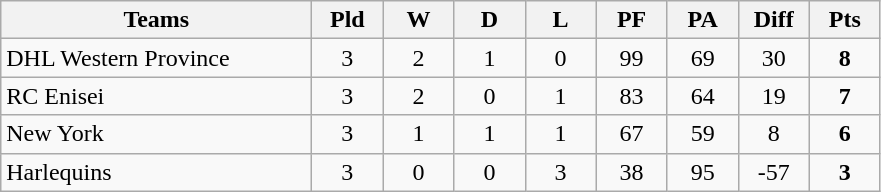<table class="wikitable" style="text-align: center;">
<tr>
<th width="200">Teams</th>
<th width="40">Pld</th>
<th width="40">W</th>
<th width="40">D</th>
<th width="40">L</th>
<th width="40">PF</th>
<th width="40">PA</th>
<th width="40">Diff</th>
<th width="40">Pts</th>
</tr>
<tr>
<td align=left> DHL Western Province</td>
<td>3</td>
<td>2</td>
<td>1</td>
<td>0</td>
<td>99</td>
<td>69</td>
<td>30</td>
<td><strong>8</strong></td>
</tr>
<tr>
<td align=left> RC Enisei</td>
<td>3</td>
<td>2</td>
<td>0</td>
<td>1</td>
<td>83</td>
<td>64</td>
<td>19</td>
<td><strong>7</strong></td>
</tr>
<tr>
<td align=left> New York</td>
<td>3</td>
<td>1</td>
<td>1</td>
<td>1</td>
<td>67</td>
<td>59</td>
<td>8</td>
<td><strong>6</strong></td>
</tr>
<tr>
<td align=left> Harlequins</td>
<td>3</td>
<td>0</td>
<td>0</td>
<td>3</td>
<td>38</td>
<td>95</td>
<td>-57</td>
<td><strong>3</strong></td>
</tr>
</table>
